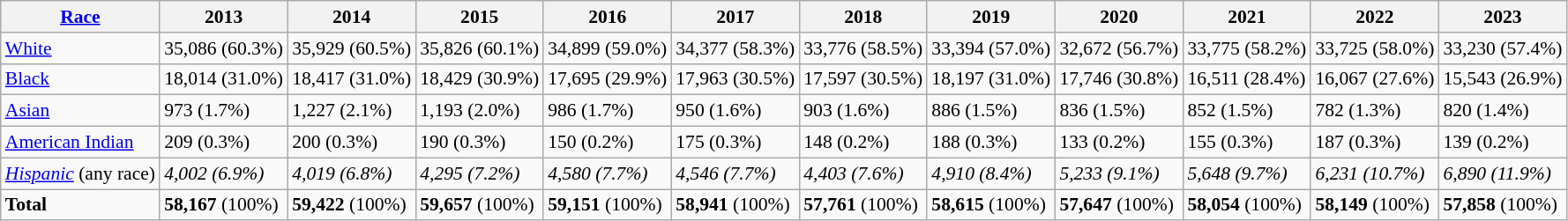<table class="wikitable sortable" style="font-size:90%">
<tr>
<th><a href='#'>Race</a></th>
<th>2013</th>
<th>2014</th>
<th>2015</th>
<th>2016</th>
<th>2017</th>
<th>2018</th>
<th>2019</th>
<th>2020</th>
<th>2021</th>
<th>2022</th>
<th>2023</th>
</tr>
<tr>
<td><a href='#'>White</a></td>
<td>35,086 (60.3%)</td>
<td>35,929 (60.5%)</td>
<td>35,826 (60.1%)</td>
<td>34,899 (59.0%)</td>
<td>34,377 (58.3%)</td>
<td>33,776 (58.5%)</td>
<td>33,394 (57.0%)</td>
<td>32,672 (56.7%)</td>
<td>33,775 (58.2%)</td>
<td>33,725 (58.0%)</td>
<td>33,230 (57.4%)</td>
</tr>
<tr>
<td><a href='#'>Black</a></td>
<td>18,014 (31.0%)</td>
<td>18,417 (31.0%)</td>
<td>18,429 (30.9%)</td>
<td>17,695 (29.9%)</td>
<td>17,963 (30.5%)</td>
<td>17,597 (30.5%)</td>
<td>18,197 (31.0%)</td>
<td>17,746 (30.8%)</td>
<td>16,511 (28.4%)</td>
<td>16,067 (27.6%)</td>
<td>15,543 (26.9%)</td>
</tr>
<tr>
<td><a href='#'>Asian</a></td>
<td>973 (1.7%)</td>
<td>1,227 (2.1%)</td>
<td>1,193 (2.0%)</td>
<td>986 (1.7%)</td>
<td>950 (1.6%)</td>
<td>903 (1.6%)</td>
<td>886 (1.5%)</td>
<td>836 (1.5%)</td>
<td>852 (1.5%)</td>
<td>782 (1.3%)</td>
<td>820 (1.4%)</td>
</tr>
<tr>
<td><a href='#'>American Indian</a></td>
<td>209 (0.3%)</td>
<td>200 (0.3%)</td>
<td>190 (0.3%)</td>
<td>150 (0.2%)</td>
<td>175 (0.3%)</td>
<td>148 (0.2%)</td>
<td>188 (0.3%)</td>
<td>133 (0.2%)</td>
<td>155 (0.3%)</td>
<td>187 (0.3%)</td>
<td>139 (0.2%)</td>
</tr>
<tr>
<td><em><a href='#'>Hispanic</a></em> (any race)</td>
<td><em>4,002 (6.9%)</em></td>
<td><em>4,019 (6.8%)</em></td>
<td><em>4,295 (7.2%)</em></td>
<td><em>4,580 (7.7%)</em></td>
<td><em>4,546 (7.7%)</em></td>
<td><em>4,403 (7.6%)</em></td>
<td><em>4,910 (8.4%)</em></td>
<td><em>5,233 (9.1%)</em></td>
<td><em>5,648 (9.7%)</em></td>
<td><em>6,231 (10.7%)</em></td>
<td><em>6,890 (11.9%)</em></td>
</tr>
<tr>
<td><strong>Total</strong></td>
<td><strong>58,167</strong> (100%)</td>
<td><strong>59,422</strong> (100%)</td>
<td><strong>59,657</strong> (100%)</td>
<td><strong>59,151</strong> (100%)</td>
<td><strong>58,941</strong> (100%)</td>
<td><strong>57,761</strong> (100%)</td>
<td><strong>58,615</strong> (100%)</td>
<td><strong>57,647</strong> (100%)</td>
<td><strong>58,054</strong> (100%)</td>
<td><strong>58,149</strong> (100%)</td>
<td><strong>57,858</strong> (100%)</td>
</tr>
</table>
